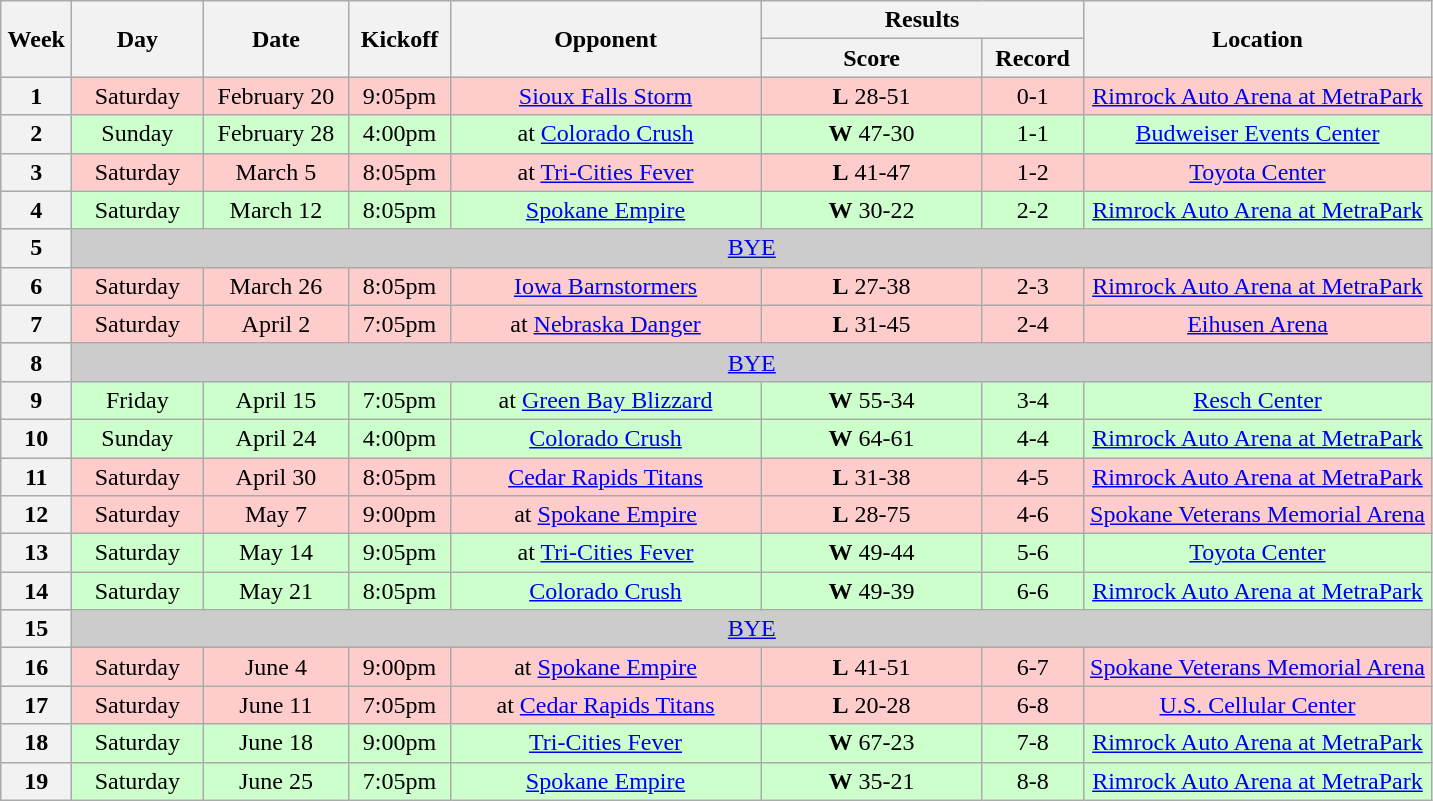<table class="wikitable">
<tr>
<th rowspan="2" width="40">Week</th>
<th rowspan="2" width="80">Day</th>
<th rowspan="2" width="90">Date</th>
<th rowspan="2" width="60">Kickoff</th>
<th rowspan="2" width="200">Opponent</th>
<th colspan="2" width="200">Results</th>
<th rowspan="2" width="225">Location</th>
</tr>
<tr>
<th width="140">Score</th>
<th width="60">Record</th>
</tr>
<tr align="center" bgcolor="#FFCCCC">
<th>1</th>
<td>Saturday</td>
<td>February 20</td>
<td>9:05pm</td>
<td><a href='#'>Sioux Falls Storm</a></td>
<td><strong>L</strong> 28-51</td>
<td>0-1</td>
<td><a href='#'>Rimrock Auto Arena at MetraPark</a></td>
</tr>
<tr align="center" bgcolor="#CCFFCC">
<th>2</th>
<td>Sunday</td>
<td>February 28</td>
<td>4:00pm</td>
<td>at <a href='#'>Colorado Crush</a></td>
<td><strong>W</strong> 47-30</td>
<td>1-1</td>
<td><a href='#'>Budweiser Events Center</a></td>
</tr>
<tr align="center" bgcolor="#FFCCCC">
<th>3</th>
<td>Saturday</td>
<td>March 5</td>
<td>8:05pm</td>
<td>at <a href='#'>Tri-Cities Fever</a></td>
<td><strong>L</strong> 41-47</td>
<td>1-2</td>
<td><a href='#'>Toyota Center</a></td>
</tr>
<tr align="center" bgcolor="#CCFFCC">
<th>4</th>
<td>Saturday</td>
<td>March 12</td>
<td>8:05pm</td>
<td><a href='#'>Spokane Empire</a></td>
<td><strong>W</strong> 30-22</td>
<td>2-2</td>
<td><a href='#'>Rimrock Auto Arena at MetraPark</a></td>
</tr>
<tr align="center" bgcolor="#CCCCCC">
<th>5</th>
<td colSpan=7><a href='#'>BYE</a></td>
</tr>
<tr align="center" bgcolor="#FFCCCC">
<th>6</th>
<td>Saturday</td>
<td>March 26</td>
<td>8:05pm</td>
<td><a href='#'>Iowa Barnstormers</a></td>
<td><strong>L</strong> 27-38</td>
<td>2-3</td>
<td><a href='#'>Rimrock Auto Arena at MetraPark</a></td>
</tr>
<tr align="center" bgcolor="#FFCCCC">
<th>7</th>
<td>Saturday</td>
<td>April 2</td>
<td>7:05pm</td>
<td>at <a href='#'>Nebraska Danger</a></td>
<td><strong>L</strong> 31-45</td>
<td>2-4</td>
<td><a href='#'>Eihusen Arena</a></td>
</tr>
<tr align="center" bgcolor="#CCCCCC">
<th>8</th>
<td colSpan=7><a href='#'>BYE</a></td>
</tr>
<tr align="center" bgcolor="#CCFFCC">
<th>9</th>
<td>Friday</td>
<td>April 15</td>
<td>7:05pm</td>
<td>at <a href='#'>Green Bay Blizzard</a></td>
<td><strong>W</strong> 55-34</td>
<td>3-4</td>
<td><a href='#'>Resch Center</a></td>
</tr>
<tr align="center" bgcolor="#CCFFCC">
<th>10</th>
<td>Sunday</td>
<td>April 24</td>
<td>4:00pm</td>
<td><a href='#'>Colorado Crush</a></td>
<td><strong>W</strong> 64-61</td>
<td>4-4</td>
<td><a href='#'>Rimrock Auto Arena at MetraPark</a></td>
</tr>
<tr align="center" bgcolor="#FFCCCC">
<th>11</th>
<td>Saturday</td>
<td>April 30</td>
<td>8:05pm</td>
<td><a href='#'>Cedar Rapids Titans</a></td>
<td><strong>L</strong> 31-38</td>
<td>4-5</td>
<td><a href='#'>Rimrock Auto Arena at MetraPark</a></td>
</tr>
<tr align="center" bgcolor="FFCCCC">
<th>12</th>
<td>Saturday</td>
<td>May 7</td>
<td>9:00pm</td>
<td>at <a href='#'>Spokane Empire</a></td>
<td><strong>L</strong> 28-75</td>
<td>4-6</td>
<td><a href='#'>Spokane Veterans Memorial Arena</a></td>
</tr>
<tr align="center" bgcolor="#CCFFCC">
<th>13</th>
<td>Saturday</td>
<td>May 14</td>
<td>9:05pm</td>
<td>at <a href='#'>Tri-Cities Fever</a></td>
<td><strong>W</strong> 49-44</td>
<td>5-6</td>
<td><a href='#'>Toyota Center</a></td>
</tr>
<tr align="center" bgcolor="#CCFFCC">
<th>14</th>
<td>Saturday</td>
<td>May 21</td>
<td>8:05pm</td>
<td><a href='#'>Colorado Crush</a></td>
<td><strong>W</strong> 49-39</td>
<td>6-6</td>
<td><a href='#'>Rimrock Auto Arena at MetraPark</a></td>
</tr>
<tr align="center" bgcolor="#CCCCCC">
<th>15</th>
<td colSpan=7><a href='#'>BYE</a></td>
</tr>
<tr align="center" bgcolor="#FFCCCC">
<th>16</th>
<td>Saturday</td>
<td>June 4</td>
<td>9:00pm</td>
<td>at <a href='#'>Spokane Empire</a></td>
<td><strong>L</strong> 41-51</td>
<td>6-7</td>
<td><a href='#'>Spokane Veterans Memorial Arena</a></td>
</tr>
<tr align="center" bgcolor="#FFCCCC">
<th>17</th>
<td>Saturday</td>
<td>June 11</td>
<td>7:05pm</td>
<td>at <a href='#'>Cedar Rapids Titans</a></td>
<td><strong>L</strong> 20-28</td>
<td>6-8</td>
<td><a href='#'>U.S. Cellular Center</a></td>
</tr>
<tr align="center" bgcolor="#CCFFCC">
<th>18</th>
<td>Saturday</td>
<td>June 18</td>
<td>9:00pm</td>
<td><a href='#'>Tri-Cities Fever</a></td>
<td><strong>W</strong> 67-23</td>
<td>7-8</td>
<td><a href='#'>Rimrock Auto Arena at MetraPark</a></td>
</tr>
<tr align="center" bgcolor="#CCFFCC">
<th>19</th>
<td>Saturday</td>
<td>June 25</td>
<td>7:05pm</td>
<td><a href='#'>Spokane Empire</a></td>
<td><strong>W</strong> 35-21</td>
<td>8-8</td>
<td><a href='#'>Rimrock Auto Arena at MetraPark</a></td>
</tr>
</table>
